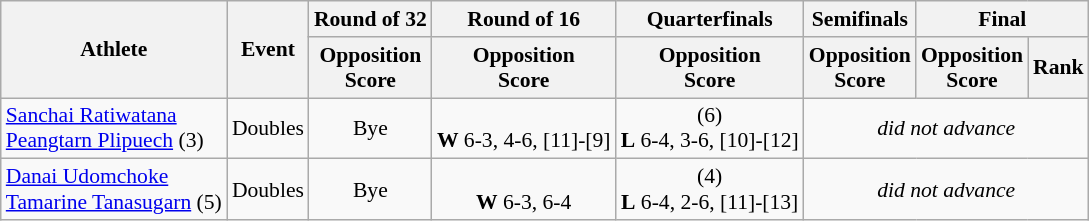<table class=wikitable style="font-size:90%; text-align:center">
<tr>
<th rowspan="2">Athlete</th>
<th rowspan="2">Event</th>
<th>Round of 32</th>
<th>Round of 16</th>
<th>Quarterfinals</th>
<th>Semifinals</th>
<th colspan="2">Final</th>
</tr>
<tr>
<th>Opposition<br>Score</th>
<th>Opposition<br>Score</th>
<th>Opposition<br>Score</th>
<th>Opposition<br>Score</th>
<th>Opposition<br>Score</th>
<th>Rank</th>
</tr>
<tr>
<td align=left><a href='#'>Sanchai Ratiwatana</a> <br> <a href='#'>Peangtarn Plipuech</a> (3)</td>
<td align=left>Doubles</td>
<td>Bye</td>
<td><br><strong>W</strong> 6-3, 4-6, [11]-[9]</td>
<td> (6) <br><strong>L</strong> 6-4, 3-6, [10]-[12]</td>
<td colspan=3><em>did not advance</em></td>
</tr>
<tr>
<td align=left><a href='#'>Danai Udomchoke</a> <br> <a href='#'>Tamarine Tanasugarn</a> (5)</td>
<td align=left>Doubles</td>
<td>Bye</td>
<td><br><strong>W</strong> 6-3, 6-4</td>
<td> (4) <br><strong>L</strong> 6-4, 2-6, [11]-[13]</td>
<td colspan=3><em>did not advance</em></td>
</tr>
</table>
